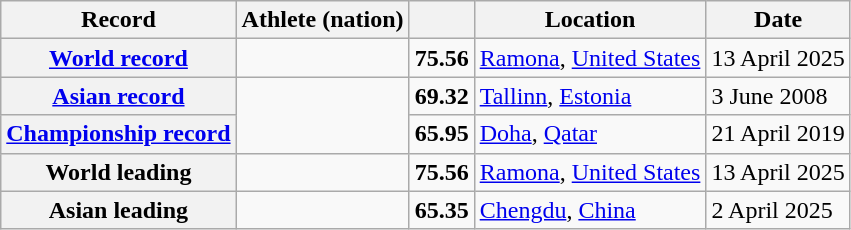<table class="wikitable">
<tr>
<th scope="col">Record</th>
<th scope="col">Athlete (nation)</th>
<th scope="col"></th>
<th scope="col">Location</th>
<th scope="col">Date</th>
</tr>
<tr>
<th scope="row"><a href='#'>World record</a></th>
<td></td>
<td align="center"><strong>75.56</strong></td>
<td><a href='#'>Ramona</a>, <a href='#'>United States</a></td>
<td>13 April 2025</td>
</tr>
<tr>
<th scope="row"><a href='#'>Asian record</a></th>
<td rowspan="2"></td>
<td align="center"><strong>69.32</strong></td>
<td><a href='#'>Tallinn</a>, <a href='#'>Estonia</a></td>
<td>3 June 2008</td>
</tr>
<tr>
<th><a href='#'>Championship record</a></th>
<td align="center"><strong>65.95</strong></td>
<td><a href='#'>Doha</a>, <a href='#'>Qatar</a></td>
<td>21 April 2019</td>
</tr>
<tr>
<th scope="row">World leading</th>
<td></td>
<td align="center"><strong>75.56</strong></td>
<td><a href='#'>Ramona</a>, <a href='#'>United States</a></td>
<td>13 April 2025</td>
</tr>
<tr>
<th scope="row">Asian leading</th>
<td></td>
<td align="center"><strong>65.35</strong></td>
<td><a href='#'>Chengdu</a>, <a href='#'>China</a></td>
<td>2 April 2025</td>
</tr>
</table>
